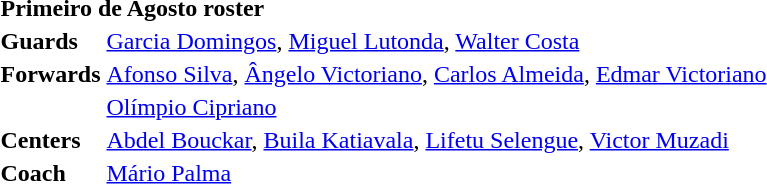<table>
<tr>
<td colspan="2"><strong>Primeiro de Agosto roster</strong></td>
<td></td>
</tr>
<tr>
<td><strong>Guards</strong></td>
<td> <a href='#'>Garcia Domingos</a>, <a href='#'>Miguel Lutonda</a>, <a href='#'>Walter Costa</a></td>
</tr>
<tr>
<td><strong>Forwards</strong></td>
<td> <a href='#'>Afonso Silva</a>, <a href='#'>Ângelo Victoriano</a>, <a href='#'>Carlos Almeida</a>, <a href='#'>Edmar Victoriano</a></td>
</tr>
<tr>
<td></td>
<td> <a href='#'>Olímpio Cipriano</a></td>
</tr>
<tr>
<td><strong>Centers</strong></td>
<td> <a href='#'>Abdel Bouckar</a>, <a href='#'>Buila Katiavala</a>, <a href='#'>Lifetu Selengue</a>, <a href='#'>Victor Muzadi</a></td>
</tr>
<tr>
<td><strong>Coach</strong></td>
<td> <a href='#'>Mário Palma</a></td>
</tr>
</table>
